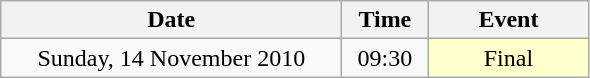<table class = "wikitable" style="text-align:center;">
<tr>
<th width=220>Date</th>
<th width=50>Time</th>
<th width=100>Event</th>
</tr>
<tr>
<td>Sunday, 14 November 2010</td>
<td>09:30</td>
<td bgcolor=ffffcc>Final</td>
</tr>
</table>
